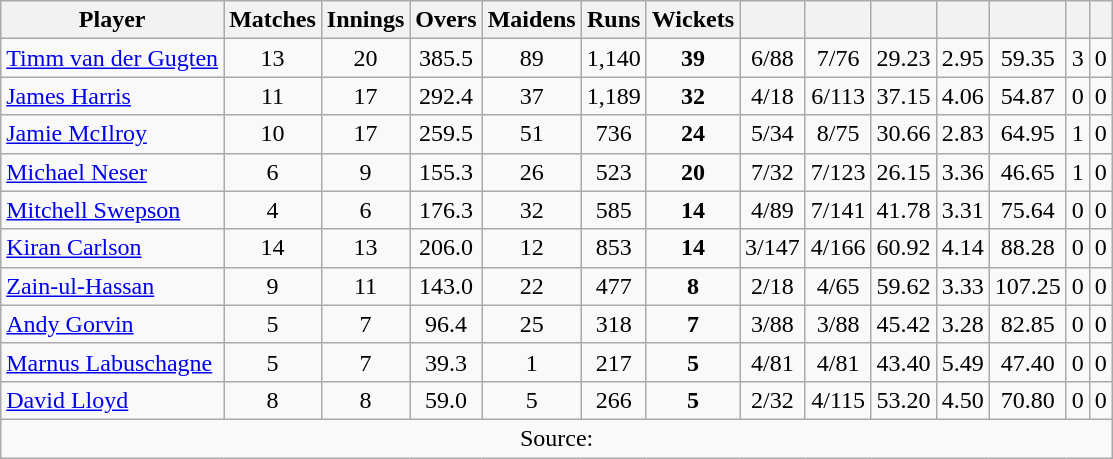<table class="wikitable" style="text-align:center">
<tr>
<th>Player</th>
<th>Matches</th>
<th>Innings</th>
<th>Overs</th>
<th>Maidens</th>
<th>Runs</th>
<th>Wickets</th>
<th></th>
<th></th>
<th></th>
<th></th>
<th></th>
<th></th>
<th></th>
</tr>
<tr>
<td align="left"><a href='#'>Timm van der Gugten</a></td>
<td>13</td>
<td>20</td>
<td>385.5</td>
<td>89</td>
<td>1,140</td>
<td><strong>39</strong></td>
<td>6/88</td>
<td>7/76</td>
<td>29.23</td>
<td>2.95</td>
<td>59.35</td>
<td>3</td>
<td>0</td>
</tr>
<tr>
<td align="left"><a href='#'>James Harris</a></td>
<td>11</td>
<td>17</td>
<td>292.4</td>
<td>37</td>
<td>1,189</td>
<td><strong>32</strong></td>
<td>4/18</td>
<td>6/113</td>
<td>37.15</td>
<td>4.06</td>
<td>54.87</td>
<td>0</td>
<td>0</td>
</tr>
<tr>
<td align="left"><a href='#'>Jamie McIlroy</a></td>
<td>10</td>
<td>17</td>
<td>259.5</td>
<td>51</td>
<td>736</td>
<td><strong>24</strong></td>
<td>5/34</td>
<td>8/75</td>
<td>30.66</td>
<td>2.83</td>
<td>64.95</td>
<td>1</td>
<td>0</td>
</tr>
<tr>
<td align="left"><a href='#'>Michael Neser</a></td>
<td>6</td>
<td>9</td>
<td>155.3</td>
<td>26</td>
<td>523</td>
<td><strong>20</strong></td>
<td>7/32</td>
<td>7/123</td>
<td>26.15</td>
<td>3.36</td>
<td>46.65</td>
<td>1</td>
<td>0</td>
</tr>
<tr>
<td align="left"><a href='#'>Mitchell Swepson</a></td>
<td>4</td>
<td>6</td>
<td>176.3</td>
<td>32</td>
<td>585</td>
<td><strong>14</strong></td>
<td>4/89</td>
<td>7/141</td>
<td>41.78</td>
<td>3.31</td>
<td>75.64</td>
<td>0</td>
<td>0</td>
</tr>
<tr>
<td align="left"><a href='#'>Kiran Carlson</a></td>
<td>14</td>
<td>13</td>
<td>206.0</td>
<td>12</td>
<td>853</td>
<td><strong>14</strong></td>
<td>3/147</td>
<td>4/166</td>
<td>60.92</td>
<td>4.14</td>
<td>88.28</td>
<td>0</td>
<td>0</td>
</tr>
<tr>
<td align="left"><a href='#'>Zain-ul-Hassan</a></td>
<td>9</td>
<td>11</td>
<td>143.0</td>
<td>22</td>
<td>477</td>
<td><strong>8</strong></td>
<td>2/18</td>
<td>4/65</td>
<td>59.62</td>
<td>3.33</td>
<td>107.25</td>
<td>0</td>
<td>0</td>
</tr>
<tr>
<td align="left"><a href='#'>Andy Gorvin</a></td>
<td>5</td>
<td>7</td>
<td>96.4</td>
<td>25</td>
<td>318</td>
<td><strong>7</strong></td>
<td>3/88</td>
<td>3/88</td>
<td>45.42</td>
<td>3.28</td>
<td>82.85</td>
<td>0</td>
<td>0</td>
</tr>
<tr>
<td align="left"><a href='#'>Marnus Labuschagne</a></td>
<td>5</td>
<td>7</td>
<td>39.3</td>
<td>1</td>
<td>217</td>
<td><strong>5</strong></td>
<td>4/81</td>
<td>4/81</td>
<td>43.40</td>
<td>5.49</td>
<td>47.40</td>
<td>0</td>
<td>0</td>
</tr>
<tr>
<td align="left"><a href='#'>David Lloyd</a></td>
<td>8</td>
<td>8</td>
<td>59.0</td>
<td>5</td>
<td>266</td>
<td><strong>5</strong></td>
<td>2/32</td>
<td>4/115</td>
<td>53.20</td>
<td>4.50</td>
<td>70.80</td>
<td>0</td>
<td>0</td>
</tr>
<tr>
<td colspan="14">Source: </td>
</tr>
</table>
